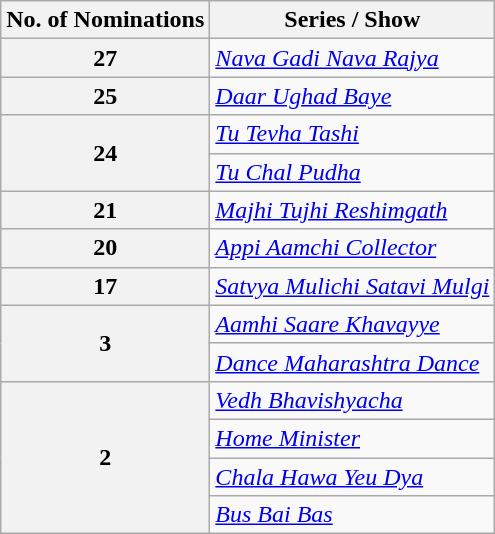<table class="wikitable" style="display:inline-table;">
<tr>
<th>No. of Nominations</th>
<th>Series / Show</th>
</tr>
<tr>
<th>27</th>
<td><em><a href='#'>Nava Gadi Nava Rajya</a></em></td>
</tr>
<tr>
<th>25</th>
<td><em><a href='#'>Daar Ughad Baye</a></em></td>
</tr>
<tr>
<th rowspan="2">24</th>
<td><em><a href='#'>Tu Tevha Tashi</a></em></td>
</tr>
<tr>
<td><em><a href='#'>Tu Chal Pudha</a></em></td>
</tr>
<tr>
<th>21</th>
<td><em><a href='#'>Majhi Tujhi Reshimgath</a></em></td>
</tr>
<tr>
<th>20</th>
<td><em><a href='#'>Appi Aamchi Collector</a></em></td>
</tr>
<tr>
<th>17</th>
<td><em><a href='#'>Satvya Mulichi Satavi Mulgi</a></em></td>
</tr>
<tr>
<th rowspan="2">3</th>
<td><em><a href='#'>Aamhi Saare Khavayye</a></em></td>
</tr>
<tr>
<td><em><a href='#'>Dance Maharashtra Dance</a></em></td>
</tr>
<tr>
<th rowspan="4">2</th>
<td><em><a href='#'>Vedh Bhavishyacha</a></em></td>
</tr>
<tr>
<td><em><a href='#'>Home Minister</a></em></td>
</tr>
<tr>
<td><em><a href='#'>Chala Hawa Yeu Dya</a></em></td>
</tr>
<tr>
<td><em><a href='#'>Bus Bai Bas</a></em></td>
</tr>
</table>
